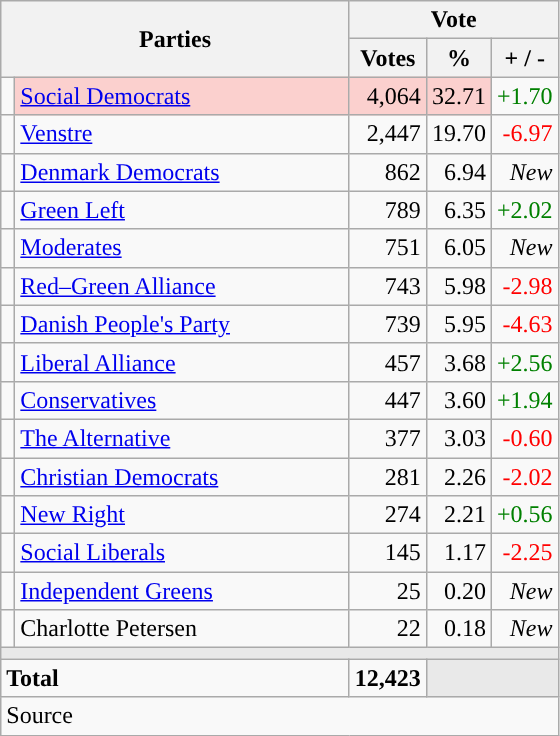<table class="wikitable" style="text-align:right;">
<tr>
<th style="text-align:centre;" rowspan="2" colspan="2" width="225">Parties</th>
<th colspan="3">Vote</th>
</tr>
<tr>
<th width="15">Votes</th>
<th width="15">%</th>
<th width="15">+ / -</th>
</tr>
<tr>
<td width="2" style="color:inherit;background:"></td>
<td bgcolor=#fbd0ce  align="left"><a href='#'>Social Democrats</a></td>
<td bgcolor=#fbd0ce>4,064</td>
<td bgcolor=#fbd0ce>32.71</td>
<td style=color:green;>+1.70</td>
</tr>
<tr>
<td width="2" style="color:inherit;background:"></td>
<td align="left"><a href='#'>Venstre</a></td>
<td>2,447</td>
<td>19.70</td>
<td style=color:red;>-6.97</td>
</tr>
<tr>
<td width="2" style="color:inherit;background:"></td>
<td align="left"><a href='#'>Denmark Democrats</a></td>
<td>862</td>
<td>6.94</td>
<td><em>New</em></td>
</tr>
<tr>
<td width="2" style="color:inherit;background:"></td>
<td align="left"><a href='#'>Green Left</a></td>
<td>789</td>
<td>6.35</td>
<td style=color:green;>+2.02</td>
</tr>
<tr>
<td width="2" style="color:inherit;background:"></td>
<td align="left"><a href='#'>Moderates</a></td>
<td>751</td>
<td>6.05</td>
<td><em>New</em></td>
</tr>
<tr>
<td width="2" style="color:inherit;background:"></td>
<td align="left"><a href='#'>Red–Green Alliance</a></td>
<td>743</td>
<td>5.98</td>
<td style=color:red;>-2.98</td>
</tr>
<tr>
<td width="2" style="color:inherit;background:"></td>
<td align="left"><a href='#'>Danish People's Party</a></td>
<td>739</td>
<td>5.95</td>
<td style=color:red;>-4.63</td>
</tr>
<tr>
<td width="2" style="color:inherit;background:"></td>
<td align="left"><a href='#'>Liberal Alliance</a></td>
<td>457</td>
<td>3.68</td>
<td style=color:green;>+2.56</td>
</tr>
<tr>
<td width="2" style="color:inherit;background:"></td>
<td align="left"><a href='#'>Conservatives</a></td>
<td>447</td>
<td>3.60</td>
<td style=color:green;>+1.94</td>
</tr>
<tr>
<td width="2" style="color:inherit;background:"></td>
<td align="left"><a href='#'>The Alternative</a></td>
<td>377</td>
<td>3.03</td>
<td style=color:red;>-0.60</td>
</tr>
<tr>
<td width="2" style="color:inherit;background:"></td>
<td align="left"><a href='#'>Christian Democrats</a></td>
<td>281</td>
<td>2.26</td>
<td style=color:red;>-2.02</td>
</tr>
<tr>
<td width="2" style="color:inherit;background:"></td>
<td align="left"><a href='#'>New Right</a></td>
<td>274</td>
<td>2.21</td>
<td style=color:green;>+0.56</td>
</tr>
<tr>
<td width="2" style="color:inherit;background:"></td>
<td align="left"><a href='#'>Social Liberals</a></td>
<td>145</td>
<td>1.17</td>
<td style=color:red;>-2.25</td>
</tr>
<tr>
<td width="2" style="color:inherit;background:"></td>
<td align="left"><a href='#'>Independent Greens</a></td>
<td>25</td>
<td>0.20</td>
<td><em>New</em></td>
</tr>
<tr>
<td width="2" style="color:inherit;background:"></td>
<td align="left">Charlotte Petersen</td>
<td>22</td>
<td>0.18</td>
<td><em>New</em></td>
</tr>
<tr>
<td colspan="7" bgcolor="#E9E9E9"></td>
</tr>
<tr>
<td align="left" colspan="2"><strong>Total</strong></td>
<td><strong>12,423</strong></td>
<td bgcolor="#E9E9E9" colspan="2"></td>
</tr>
<tr>
<td align="left" colspan="6">Source</td>
</tr>
</table>
